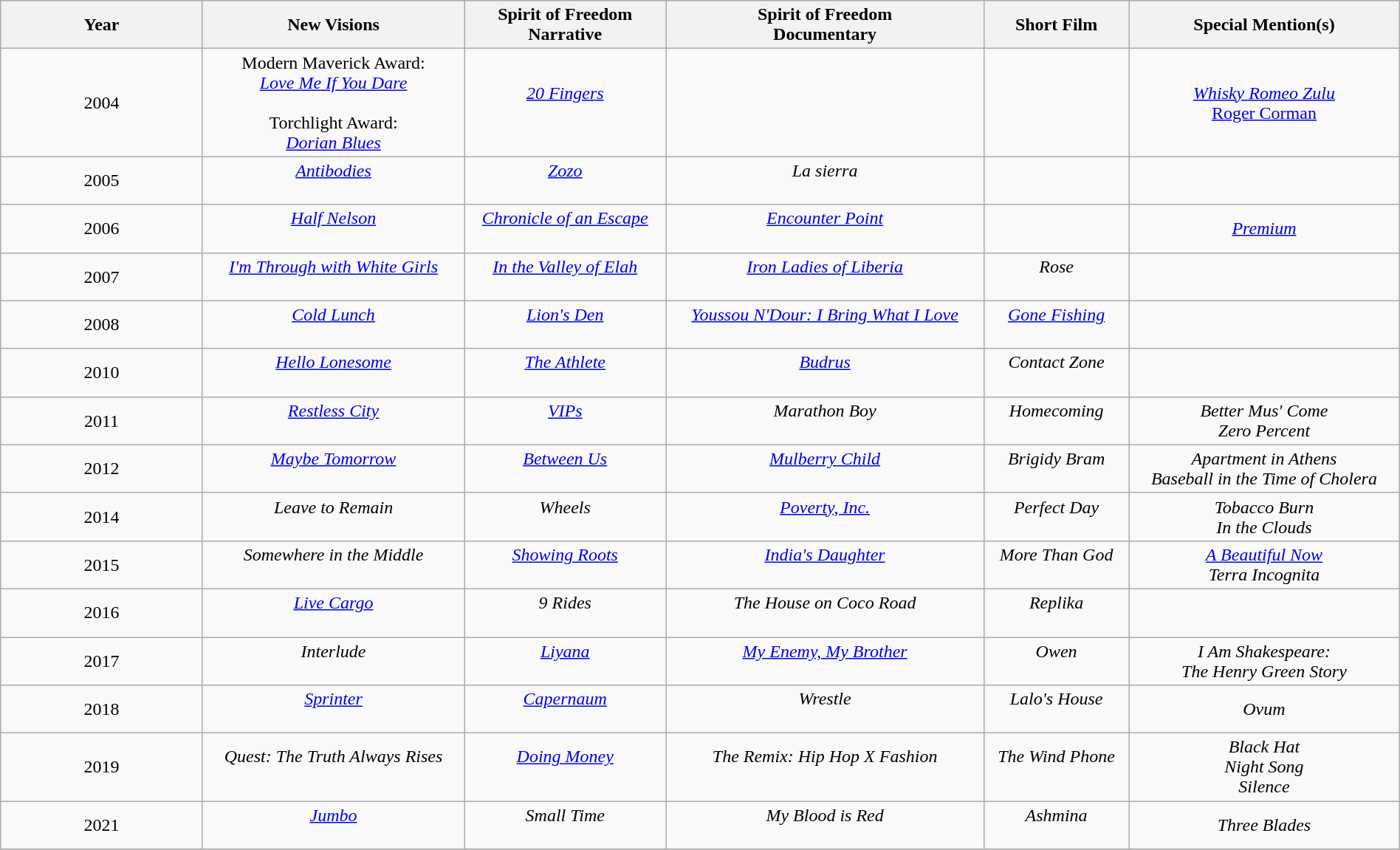<table class="wikitable" style="text-align: center;" width="100%">
<tr>
<th style="width:175px;">Year</th>
<th style="width:;">New Visions</th>
<th style="width:;">Spirit of Freedom<br>Narrative</th>
<th style="width:;">Spirit of Freedom<br>Documentary</th>
<th style="width:;">Short Film</th>
<th style="width:;">Special Mention(s)</th>
</tr>
<tr style="height:60px">
<td>2004</td>
<td>Modern Maverick Award:<br><em><a href='#'>Love Me If You Dare</a></em><br> <br>Torchlight Award:<br><em><a href='#'>Dorian Blues</a></em><br> </td>
<td><em><a href='#'>20 Fingers</a></em><br><br></td>
<td></td>
<td></td>
<td><em><a href='#'>Whisky Romeo Zulu</a></em> <br><a href='#'>Roger Corman</a></td>
</tr>
<tr>
<td>2005</td>
<td><em><a href='#'>Antibodies</a></em><br><br></td>
<td><em><a href='#'>Zozo</a></em><br><br></td>
<td><em>La sierra</em><br><br></td>
<td></td>
<td></td>
</tr>
<tr>
<td>2006</td>
<td><em><a href='#'>Half Nelson</a></em><br><br></td>
<td><em><a href='#'>Chronicle of an Escape</a></em><br><br></td>
<td><em><a href='#'>Encounter Point</a></em><br><br></td>
<td></td>
<td><em><a href='#'>Premium</a></em> </td>
</tr>
<tr>
<td>2007</td>
<td><em><a href='#'>I'm Through with White Girls</a></em><br><br></td>
<td><em><a href='#'>In the Valley of Elah</a></em><br><br></td>
<td><em><a href='#'>Iron Ladies of Liberia</a></em><br><br></td>
<td><em>Rose</em><br><br></td>
<td></td>
</tr>
<tr>
<td>2008</td>
<td><em><a href='#'>Cold Lunch</a></em><br><br></td>
<td><em><a href='#'>Lion's Den</a></em><br><br></td>
<td><em><a href='#'>Youssou N'Dour: I Bring What I Love</a></em><br><br></td>
<td><em><a href='#'>Gone Fishing</a></em><br><br></td>
<td></td>
</tr>
<tr>
<td>2010</td>
<td><em><a href='#'>Hello Lonesome</a></em><br><br></td>
<td><em><a href='#'>The Athlete</a></em><br><br></td>
<td><em><a href='#'>Budrus</a></em><br><br></td>
<td><em>Contact Zone</em><br><br></td>
<td></td>
</tr>
<tr>
<td>2011</td>
<td><em><a href='#'>Restless City</a></em><br><br></td>
<td><em><a href='#'>VIPs</a></em><br><br></td>
<td><em>Marathon Boy</em><br><br></td>
<td><em>Homecoming</em><br><br></td>
<td><em>Better Mus' Come</em> <br><em>Zero Percent</em> </td>
</tr>
<tr>
<td>2012</td>
<td><em><a href='#'>Maybe Tomorrow</a></em><br><br></td>
<td><em><a href='#'>Between Us</a></em><br><br></td>
<td><em><a href='#'>Mulberry Child</a></em><br><br></td>
<td><em>Brigidy Bram</em><br><br></td>
<td><em>Apartment in Athens</em> <br><em>Baseball in the Time of Cholera</em> </td>
</tr>
<tr>
<td>2014</td>
<td><em>Leave to Remain</em><br><br></td>
<td><em>Wheels</em><br><br></td>
<td><em><a href='#'>Poverty, Inc.</a></em><br><br></td>
<td><em>Perfect Day</em><br><br></td>
<td><em>Tobacco Burn</em> <br><em>In the Clouds</em> </td>
</tr>
<tr>
<td>2015</td>
<td><em>Somewhere in the Middle</em><br><br></td>
<td><em><a href='#'>Showing Roots</a></em><br><br></td>
<td><em><a href='#'>India's Daughter</a></em><br><br></td>
<td><em>More Than God</em><br><br></td>
<td><em><a href='#'>A Beautiful Now</a></em> <br><em>Terra Incognita</em> </td>
</tr>
<tr>
<td>2016</td>
<td><em><a href='#'>Live Cargo</a></em><br><br></td>
<td><em>9 Rides</em><br><br></td>
<td><em>The House on Coco Road</em><br><br></td>
<td><em>Replika</em><br><br></td>
<td></td>
</tr>
<tr>
<td>2017</td>
<td><em>Interlude</em><br><br></td>
<td><em><a href='#'>Liyana</a></em><br><br></td>
<td><em><a href='#'>My Enemy, My Brother</a></em><br><br></td>
<td><em>Owen</em><br><br></td>
<td><em>I Am Shakespeare:<br>The Henry Green Story</em> </td>
</tr>
<tr>
<td>2018</td>
<td><em><a href='#'>Sprinter</a></em><br><br></td>
<td><em><a href='#'>Capernaum</a></em><br><br></td>
<td><em>Wrestle</em><br><br></td>
<td><em>Lalo's House</em><br><br></td>
<td><em>Ovum</em> </td>
</tr>
<tr>
<td>2019</td>
<td><em>Quest: The Truth Always Rises</em><br><br></td>
<td><em><a href='#'>Doing Money</a></em><br><br></td>
<td><em>The Remix: Hip Hop X Fashion</em><br><br></td>
<td><em>The Wind Phone</em><br><br></td>
<td><em>Black Hat</em> <br><em>Night Song</em> <br><em>Silence</em> </td>
</tr>
<tr>
<td>2021</td>
<td><em><a href='#'>Jumbo</a></em><br><br></td>
<td><em>Small Time</em><br><br></td>
<td><em>My Blood is Red</em><br><br></td>
<td><em>Ashmina</em><br><br></td>
<td><em>Three Blades</em> </td>
</tr>
<tr>
</tr>
</table>
